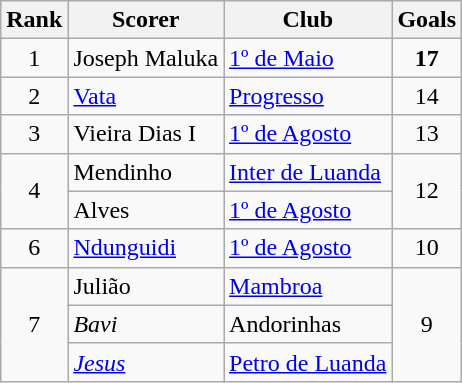<table class="wikitable" style="text-align:center">
<tr>
<th>Rank</th>
<th>Scorer</th>
<th>Club</th>
<th>Goals</th>
</tr>
<tr>
<td>1</td>
<td align="left"> Joseph Maluka</td>
<td align="left"><a href='#'>1º de Maio</a></td>
<td><strong>17</strong></td>
</tr>
<tr>
<td>2</td>
<td align="left"> <a href='#'>Vata</a></td>
<td align="left"><a href='#'>Progresso</a></td>
<td>14</td>
</tr>
<tr>
<td>3</td>
<td align="left"> Vieira Dias I</td>
<td align="left"><a href='#'>1º de Agosto</a></td>
<td>13</td>
</tr>
<tr>
<td rowspan=2>4</td>
<td align="left"> Mendinho</td>
<td align="left"><a href='#'>Inter de Luanda</a></td>
<td rowspan=2>12</td>
</tr>
<tr>
<td align="left"> Alves</td>
<td align="left"><a href='#'>1º de Agosto</a></td>
</tr>
<tr>
<td>6</td>
<td align="left"> <a href='#'>Ndunguidi</a></td>
<td align="left"><a href='#'>1º de Agosto</a></td>
<td>10</td>
</tr>
<tr>
<td rowspan=3>7</td>
<td align="left"> Julião</td>
<td align="left"><a href='#'>Mambroa</a></td>
<td rowspan=3>9</td>
</tr>
<tr>
<td align="left"> <em>Bavi</em></td>
<td align="left">Andorinhas</td>
</tr>
<tr>
<td align="left"> <em><a href='#'>Jesus</a></em></td>
<td align="left"><a href='#'>Petro de Luanda</a></td>
</tr>
</table>
